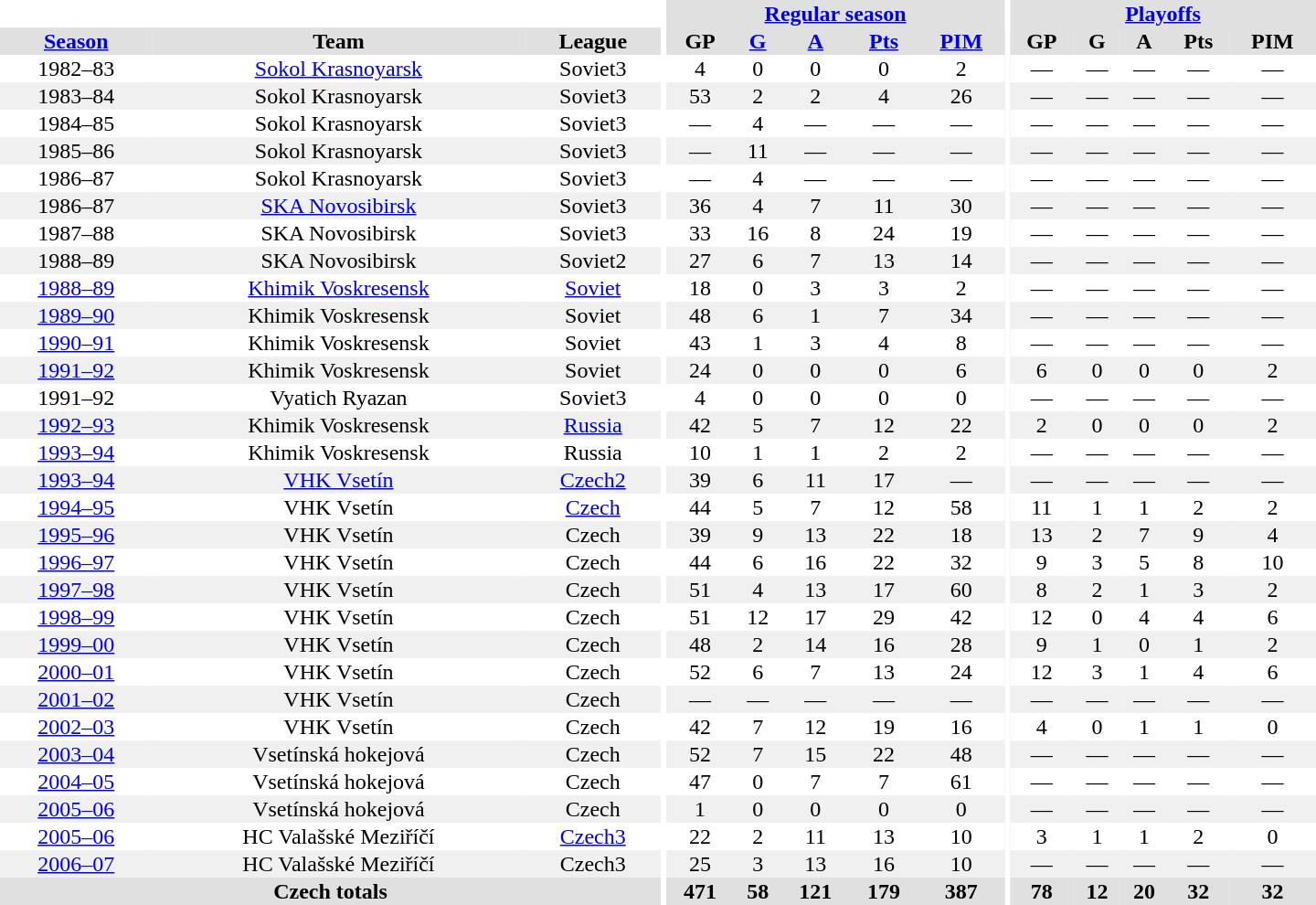<table border="0" cellpadding="1" cellspacing="0" style="text-align:center; width:60em">
<tr bgcolor="#e0e0e0">
<th colspan="3" bgcolor="#ffffff"></th>
<th rowspan="99" bgcolor="#ffffff"></th>
<th colspan="5"><a href='#'>Regular season</a></th>
<th rowspan="99" bgcolor="#ffffff"></th>
<th colspan="5"><a href='#'>Playoffs</a></th>
</tr>
<tr bgcolor="#e0e0e0">
<th><a href='#'>Season</a></th>
<th>Team</th>
<th>League</th>
<th>GP</th>
<th><a href='#'>G</a></th>
<th><a href='#'>A</a></th>
<th><a href='#'>Pts</a></th>
<th><a href='#'>PIM</a></th>
<th>GP</th>
<th>G</th>
<th>A</th>
<th>Pts</th>
<th>PIM</th>
</tr>
<tr>
<td>1982–83</td>
<td><a href='#'>Sokol Krasnoyarsk</a></td>
<td>Soviet3</td>
<td>4</td>
<td>0</td>
<td>0</td>
<td>0</td>
<td>2</td>
<td>—</td>
<td>—</td>
<td>—</td>
<td>—</td>
<td>—</td>
</tr>
<tr bgcolor="#f0f0f0">
<td>1983–84</td>
<td>Sokol Krasnoyarsk</td>
<td>Soviet3</td>
<td>53</td>
<td>2</td>
<td>2</td>
<td>4</td>
<td>26</td>
<td>—</td>
<td>—</td>
<td>—</td>
<td>—</td>
<td>—</td>
</tr>
<tr>
<td>1984–85</td>
<td>Sokol Krasnoyarsk</td>
<td>Soviet3</td>
<td>—</td>
<td>4</td>
<td>—</td>
<td>—</td>
<td>—</td>
<td>—</td>
<td>—</td>
<td>—</td>
<td>—</td>
<td>—</td>
</tr>
<tr bgcolor="#f0f0f0">
<td>1985–86</td>
<td>Sokol Krasnoyarsk</td>
<td>Soviet3</td>
<td>—</td>
<td>11</td>
<td>—</td>
<td>—</td>
<td>—</td>
<td>—</td>
<td>—</td>
<td>—</td>
<td>—</td>
<td>—</td>
</tr>
<tr>
<td>1986–87</td>
<td>Sokol Krasnoyarsk</td>
<td>Soviet3</td>
<td>—</td>
<td>4</td>
<td>—</td>
<td>—</td>
<td>—</td>
<td>—</td>
<td>—</td>
<td>—</td>
<td>—</td>
<td>—</td>
</tr>
<tr bgcolor="#f0f0f0">
<td>1986–87</td>
<td><a href='#'>SKA Novosibirsk</a></td>
<td>Soviet3</td>
<td>36</td>
<td>4</td>
<td>7</td>
<td>11</td>
<td>30</td>
<td>—</td>
<td>—</td>
<td>—</td>
<td>—</td>
<td>—</td>
</tr>
<tr>
<td>1987–88</td>
<td>SKA Novosibirsk</td>
<td>Soviet3</td>
<td>33</td>
<td>16</td>
<td>8</td>
<td>24</td>
<td>19</td>
<td>—</td>
<td>—</td>
<td>—</td>
<td>—</td>
<td>—</td>
</tr>
<tr bgcolor="#f0f0f0">
<td>1988–89</td>
<td>SKA Novosibirsk</td>
<td>Soviet2</td>
<td>27</td>
<td>6</td>
<td>7</td>
<td>13</td>
<td>14</td>
<td>—</td>
<td>—</td>
<td>—</td>
<td>—</td>
<td>—</td>
</tr>
<tr>
<td><a href='#'>1988–89</a></td>
<td><a href='#'>Khimik Voskresensk</a></td>
<td><a href='#'>Soviet</a></td>
<td>18</td>
<td>0</td>
<td>3</td>
<td>3</td>
<td>2</td>
<td>—</td>
<td>—</td>
<td>—</td>
<td>—</td>
<td>—</td>
</tr>
<tr bgcolor="#f0f0f0">
<td><a href='#'>1989–90</a></td>
<td>Khimik Voskresensk</td>
<td>Soviet</td>
<td>48</td>
<td>6</td>
<td>1</td>
<td>7</td>
<td>34</td>
<td>—</td>
<td>—</td>
<td>—</td>
<td>—</td>
<td>—</td>
</tr>
<tr>
<td><a href='#'>1990–91</a></td>
<td>Khimik Voskresensk</td>
<td>Soviet</td>
<td>43</td>
<td>1</td>
<td>3</td>
<td>4</td>
<td>8</td>
<td>—</td>
<td>—</td>
<td>—</td>
<td>—</td>
<td>—</td>
</tr>
<tr bgcolor="#f0f0f0">
<td><a href='#'>1991–92</a></td>
<td>Khimik Voskresensk</td>
<td>Soviet</td>
<td>24</td>
<td>0</td>
<td>0</td>
<td>0</td>
<td>6</td>
<td>6</td>
<td>0</td>
<td>0</td>
<td>0</td>
<td>2</td>
</tr>
<tr>
<td>1991–92</td>
<td>Vyatich Ryazan</td>
<td>Soviet3</td>
<td>4</td>
<td>0</td>
<td>0</td>
<td>0</td>
<td>0</td>
<td>—</td>
<td>—</td>
<td>—</td>
<td>—</td>
<td>—</td>
</tr>
<tr bgcolor="#f0f0f0">
<td><a href='#'>1992–93</a></td>
<td>Khimik Voskresensk</td>
<td><a href='#'>Russia</a></td>
<td>42</td>
<td>5</td>
<td>7</td>
<td>12</td>
<td>22</td>
<td>2</td>
<td>0</td>
<td>0</td>
<td>0</td>
<td>2</td>
</tr>
<tr>
<td><a href='#'>1993–94</a></td>
<td>Khimik Voskresensk</td>
<td>Russia</td>
<td>10</td>
<td>1</td>
<td>1</td>
<td>2</td>
<td>2</td>
<td>—</td>
<td>—</td>
<td>—</td>
<td>—</td>
<td>—</td>
</tr>
<tr bgcolor="#f0f0f0">
<td><a href='#'>1993–94</a></td>
<td><a href='#'>VHK Vsetín</a></td>
<td><a href='#'>Czech2</a></td>
<td>39</td>
<td>6</td>
<td>11</td>
<td>17</td>
<td>—</td>
<td>—</td>
<td>—</td>
<td>—</td>
<td>—</td>
<td>—</td>
</tr>
<tr>
<td><a href='#'>1994–95</a></td>
<td>VHK Vsetín</td>
<td><a href='#'>Czech</a></td>
<td>44</td>
<td>5</td>
<td>7</td>
<td>12</td>
<td>58</td>
<td>11</td>
<td>1</td>
<td>1</td>
<td>2</td>
<td>2</td>
</tr>
<tr bgcolor="#f0f0f0">
<td><a href='#'>1995–96</a></td>
<td>VHK Vsetín</td>
<td>Czech</td>
<td>39</td>
<td>9</td>
<td>13</td>
<td>22</td>
<td>18</td>
<td>13</td>
<td>2</td>
<td>7</td>
<td>9</td>
<td>4</td>
</tr>
<tr>
<td><a href='#'>1996–97</a></td>
<td>VHK Vsetín</td>
<td>Czech</td>
<td>44</td>
<td>6</td>
<td>16</td>
<td>22</td>
<td>32</td>
<td>9</td>
<td>3</td>
<td>5</td>
<td>8</td>
<td>10</td>
</tr>
<tr bgcolor="#f0f0f0">
<td><a href='#'>1997–98</a></td>
<td>VHK Vsetín</td>
<td>Czech</td>
<td>51</td>
<td>4</td>
<td>13</td>
<td>17</td>
<td>60</td>
<td>8</td>
<td>2</td>
<td>1</td>
<td>3</td>
<td>2</td>
</tr>
<tr>
<td><a href='#'>1998–99</a></td>
<td>VHK Vsetín</td>
<td>Czech</td>
<td>51</td>
<td>12</td>
<td>17</td>
<td>29</td>
<td>42</td>
<td>12</td>
<td>0</td>
<td>4</td>
<td>4</td>
<td>6</td>
</tr>
<tr bgcolor="#f0f0f0">
<td><a href='#'>1999–00</a></td>
<td>VHK Vsetín</td>
<td>Czech</td>
<td>48</td>
<td>2</td>
<td>14</td>
<td>16</td>
<td>28</td>
<td>9</td>
<td>1</td>
<td>0</td>
<td>1</td>
<td>2</td>
</tr>
<tr>
<td><a href='#'>2000–01</a></td>
<td>VHK Vsetín</td>
<td>Czech</td>
<td>52</td>
<td>6</td>
<td>7</td>
<td>13</td>
<td>24</td>
<td>12</td>
<td>3</td>
<td>1</td>
<td>4</td>
<td>6</td>
</tr>
<tr bgcolor="#f0f0f0">
<td><a href='#'>2001–02</a></td>
<td>VHK Vsetín</td>
<td>Czech</td>
<td>—</td>
<td>—</td>
<td>—</td>
<td>—</td>
<td>—</td>
<td>—</td>
<td>—</td>
<td>—</td>
<td>—</td>
<td>—</td>
</tr>
<tr>
<td><a href='#'>2002–03</a></td>
<td>VHK Vsetín</td>
<td>Czech</td>
<td>42</td>
<td>7</td>
<td>12</td>
<td>19</td>
<td>16</td>
<td>4</td>
<td>0</td>
<td>1</td>
<td>1</td>
<td>0</td>
</tr>
<tr bgcolor="#f0f0f0">
<td><a href='#'>2003–04</a></td>
<td>Vsetínská hokejová</td>
<td>Czech</td>
<td>52</td>
<td>7</td>
<td>15</td>
<td>22</td>
<td>48</td>
<td>—</td>
<td>—</td>
<td>—</td>
<td>—</td>
<td>—</td>
</tr>
<tr>
<td><a href='#'>2004–05</a></td>
<td>Vsetínská hokejová</td>
<td>Czech</td>
<td>47</td>
<td>0</td>
<td>7</td>
<td>7</td>
<td>61</td>
<td>—</td>
<td>—</td>
<td>—</td>
<td>—</td>
<td>—</td>
</tr>
<tr bgcolor="#f0f0f0">
<td><a href='#'>2005–06</a></td>
<td>Vsetínská hokejová</td>
<td>Czech</td>
<td>1</td>
<td>0</td>
<td>0</td>
<td>0</td>
<td>0</td>
<td>—</td>
<td>—</td>
<td>—</td>
<td>—</td>
<td>—</td>
</tr>
<tr>
<td><a href='#'>2005–06</a></td>
<td>HC Valašské Meziříčí</td>
<td><a href='#'>Czech3</a></td>
<td>22</td>
<td>2</td>
<td>11</td>
<td>13</td>
<td>10</td>
<td>3</td>
<td>1</td>
<td>1</td>
<td>2</td>
<td>0</td>
</tr>
<tr bgcolor="#f0f0f0">
<td><a href='#'>2006–07</a></td>
<td>HC Valašské Meziříčí</td>
<td>Czech3</td>
<td>25</td>
<td>3</td>
<td>13</td>
<td>16</td>
<td>10</td>
<td>—</td>
<td>—</td>
<td>—</td>
<td>—</td>
<td>—</td>
</tr>
<tr>
</tr>
<tr ALIGN="center" bgcolor="#e0e0e0">
<th colspan="3">Czech totals</th>
<th ALIGN="center">471</th>
<th ALIGN="center">58</th>
<th ALIGN="center">121</th>
<th ALIGN="center">179</th>
<th ALIGN="center">387</th>
<th ALIGN="center">78</th>
<th ALIGN="center">12</th>
<th ALIGN="center">20</th>
<th ALIGN="center">32</th>
<th ALIGN="center">32</th>
</tr>
</table>
